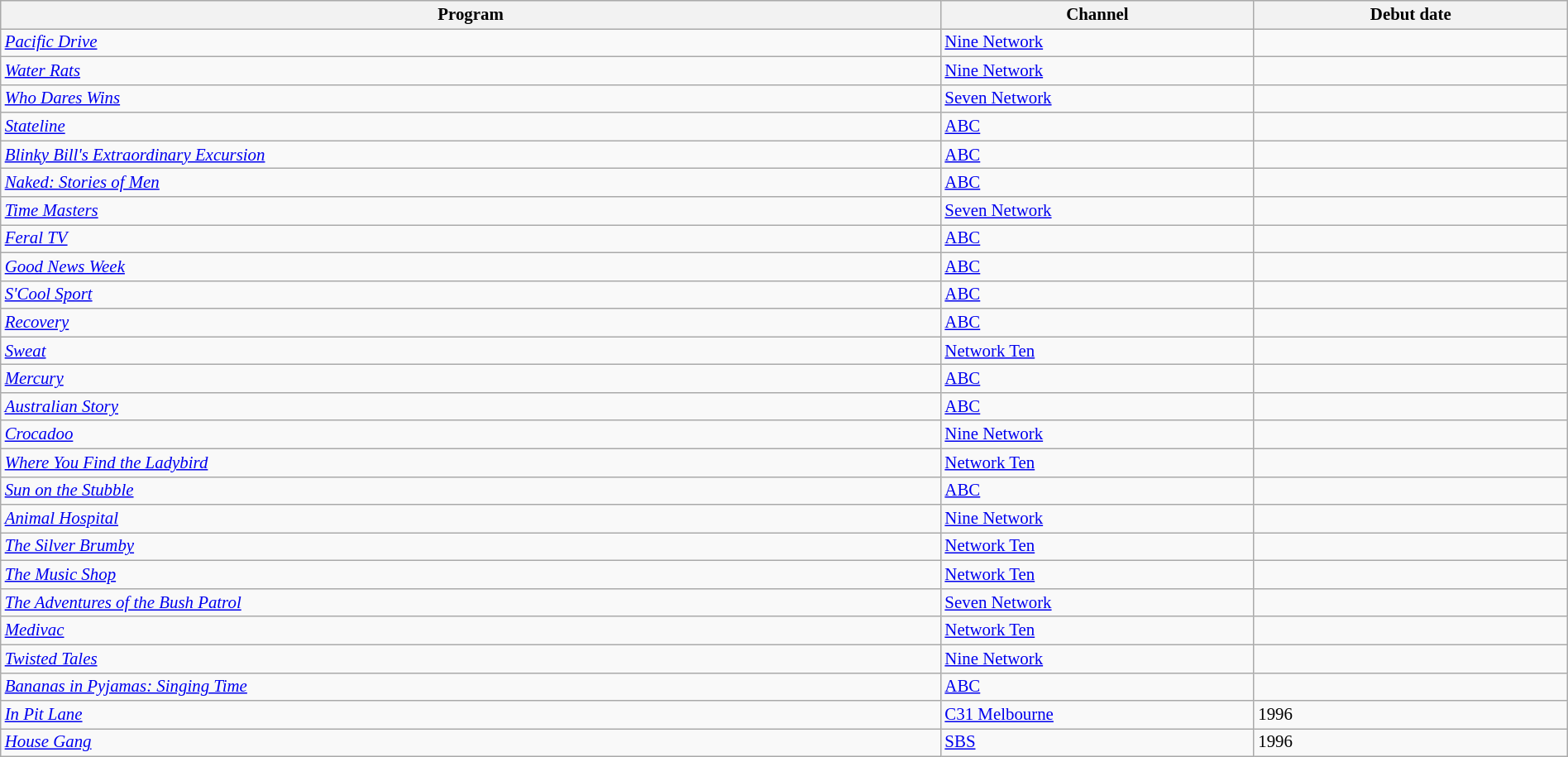<table class="wikitable sortable" width="100%" style="font-size:87%;">
<tr bgcolor="#efefef">
<th width=60%>Program</th>
<th width=20%>Channel</th>
<th width=20%>Debut date</th>
</tr>
<tr>
<td><em><a href='#'>Pacific Drive</a></em></td>
<td><a href='#'>Nine Network</a></td>
<td></td>
</tr>
<tr>
<td><em><a href='#'>Water Rats</a></em></td>
<td><a href='#'>Nine Network</a></td>
<td></td>
</tr>
<tr>
<td><em><a href='#'>Who Dares Wins</a></em></td>
<td><a href='#'>Seven Network</a></td>
<td></td>
</tr>
<tr>
<td><em><a href='#'>Stateline</a></em></td>
<td><a href='#'>ABC</a></td>
<td></td>
</tr>
<tr>
<td><em><a href='#'>Blinky Bill's Extraordinary Excursion</a></em></td>
<td><a href='#'>ABC</a></td>
<td></td>
</tr>
<tr>
<td><em><a href='#'>Naked: Stories of Men</a></em></td>
<td><a href='#'>ABC</a></td>
<td></td>
</tr>
<tr>
<td><em><a href='#'>Time Masters</a></em></td>
<td><a href='#'>Seven Network</a></td>
<td></td>
</tr>
<tr>
<td><em><a href='#'>Feral TV</a></em></td>
<td><a href='#'>ABC</a></td>
<td></td>
</tr>
<tr>
<td><em><a href='#'>Good News Week</a></em></td>
<td><a href='#'>ABC</a></td>
<td></td>
</tr>
<tr>
<td><em><a href='#'>S'Cool Sport</a></em></td>
<td><a href='#'>ABC</a></td>
<td></td>
</tr>
<tr>
<td><em><a href='#'>Recovery</a></em></td>
<td><a href='#'>ABC</a></td>
<td></td>
</tr>
<tr>
<td><em><a href='#'>Sweat</a></em></td>
<td><a href='#'>Network Ten</a></td>
<td></td>
</tr>
<tr>
<td><em><a href='#'>Mercury</a></em></td>
<td><a href='#'>ABC</a></td>
<td></td>
</tr>
<tr>
<td><em><a href='#'>Australian Story</a></em></td>
<td><a href='#'>ABC</a></td>
<td></td>
</tr>
<tr>
<td><em><a href='#'>Crocadoo</a></em></td>
<td><a href='#'>Nine Network</a></td>
<td></td>
</tr>
<tr>
<td><em><a href='#'>Where You Find the Ladybird</a></em></td>
<td><a href='#'>Network Ten</a></td>
<td></td>
</tr>
<tr>
<td><em><a href='#'>Sun on the Stubble</a></em></td>
<td><a href='#'>ABC</a></td>
<td></td>
</tr>
<tr>
<td><em><a href='#'>Animal Hospital</a></em></td>
<td><a href='#'>Nine Network</a></td>
<td></td>
</tr>
<tr>
<td><em><a href='#'>The Silver Brumby</a></em></td>
<td><a href='#'>Network Ten</a></td>
<td></td>
</tr>
<tr>
<td><em><a href='#'>The Music Shop</a></em></td>
<td><a href='#'>Network Ten</a></td>
<td></td>
</tr>
<tr>
<td><em><a href='#'>The Adventures of the Bush Patrol</a></em></td>
<td><a href='#'>Seven Network</a></td>
<td></td>
</tr>
<tr>
<td><em><a href='#'>Medivac</a></em></td>
<td><a href='#'>Network Ten</a></td>
<td></td>
</tr>
<tr>
<td><em><a href='#'>Twisted Tales</a></em></td>
<td><a href='#'>Nine Network</a></td>
<td></td>
</tr>
<tr>
<td><em><a href='#'>Bananas in Pyjamas: Singing Time</a></em></td>
<td><a href='#'>ABC</a></td>
<td></td>
</tr>
<tr>
<td><em><a href='#'>In Pit Lane</a></em></td>
<td><a href='#'>C31 Melbourne</a></td>
<td>1996</td>
</tr>
<tr>
<td><em><a href='#'>House Gang</a></em></td>
<td><a href='#'>SBS</a></td>
<td>1996</td>
</tr>
</table>
